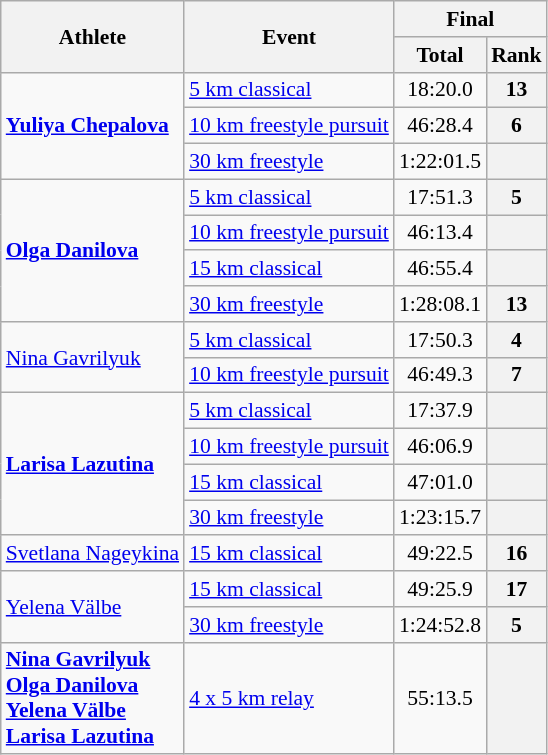<table class="wikitable" style="font-size:90%">
<tr>
<th rowspan="2">Athlete</th>
<th rowspan="2">Event</th>
<th colspan="2">Final</th>
</tr>
<tr>
<th>Total</th>
<th>Rank</th>
</tr>
<tr>
<td rowspan=3><strong><a href='#'>Yuliya Chepalova</a></strong></td>
<td><a href='#'>5 km classical</a></td>
<td align="center">18:20.0</td>
<th align="center">13</th>
</tr>
<tr>
<td><a href='#'>10 km freestyle pursuit</a></td>
<td align="center">46:28.4</td>
<th align="center">6</th>
</tr>
<tr>
<td><a href='#'>30 km freestyle</a></td>
<td align="center">1:22:01.5</td>
<th align="center"></th>
</tr>
<tr>
<td rowspan=4><strong><a href='#'>Olga Danilova</a></strong></td>
<td><a href='#'>5 km classical</a></td>
<td align="center">17:51.3</td>
<th align="center">5</th>
</tr>
<tr>
<td><a href='#'>10 km freestyle pursuit</a></td>
<td align="center">46:13.4</td>
<th align="center"></th>
</tr>
<tr>
<td><a href='#'>15 km classical</a></td>
<td align="center">46:55.4</td>
<th align="center"></th>
</tr>
<tr>
<td><a href='#'>30 km freestyle</a></td>
<td align="center">1:28:08.1</td>
<th align="center">13</th>
</tr>
<tr>
<td rowspan=2><a href='#'>Nina Gavrilyuk</a></td>
<td><a href='#'>5 km classical</a></td>
<td align="center">17:50.3</td>
<th align="center">4</th>
</tr>
<tr>
<td><a href='#'>10 km freestyle pursuit</a></td>
<td align="center">46:49.3</td>
<th align="center">7</th>
</tr>
<tr>
<td rowspan=4><strong><a href='#'>Larisa Lazutina</a></strong></td>
<td><a href='#'>5 km classical</a></td>
<td align="center">17:37.9</td>
<th align="center"></th>
</tr>
<tr>
<td><a href='#'>10 km freestyle pursuit</a></td>
<td align="center">46:06.9</td>
<th align="center"></th>
</tr>
<tr>
<td><a href='#'>15 km classical</a></td>
<td align="center">47:01.0</td>
<th align="center"></th>
</tr>
<tr>
<td><a href='#'>30 km freestyle</a></td>
<td align="center">1:23:15.7</td>
<th align="center"></th>
</tr>
<tr>
<td><a href='#'>Svetlana Nageykina</a></td>
<td><a href='#'>15 km classical</a></td>
<td align="center">49:22.5</td>
<th align="center">16</th>
</tr>
<tr>
<td rowspan=2><a href='#'>Yelena Välbe</a></td>
<td><a href='#'>15 km classical</a></td>
<td align="center">49:25.9</td>
<th align="center">17</th>
</tr>
<tr>
<td><a href='#'>30 km freestyle</a></td>
<td align="center">1:24:52.8</td>
<th align="center">5</th>
</tr>
<tr>
<td><strong><a href='#'>Nina Gavrilyuk</a><br><a href='#'>Olga Danilova</a><br><a href='#'>Yelena Välbe</a><br><a href='#'>Larisa Lazutina</a></strong></td>
<td><a href='#'>4 x 5 km relay</a></td>
<td align="center">55:13.5</td>
<th align="center"></th>
</tr>
</table>
